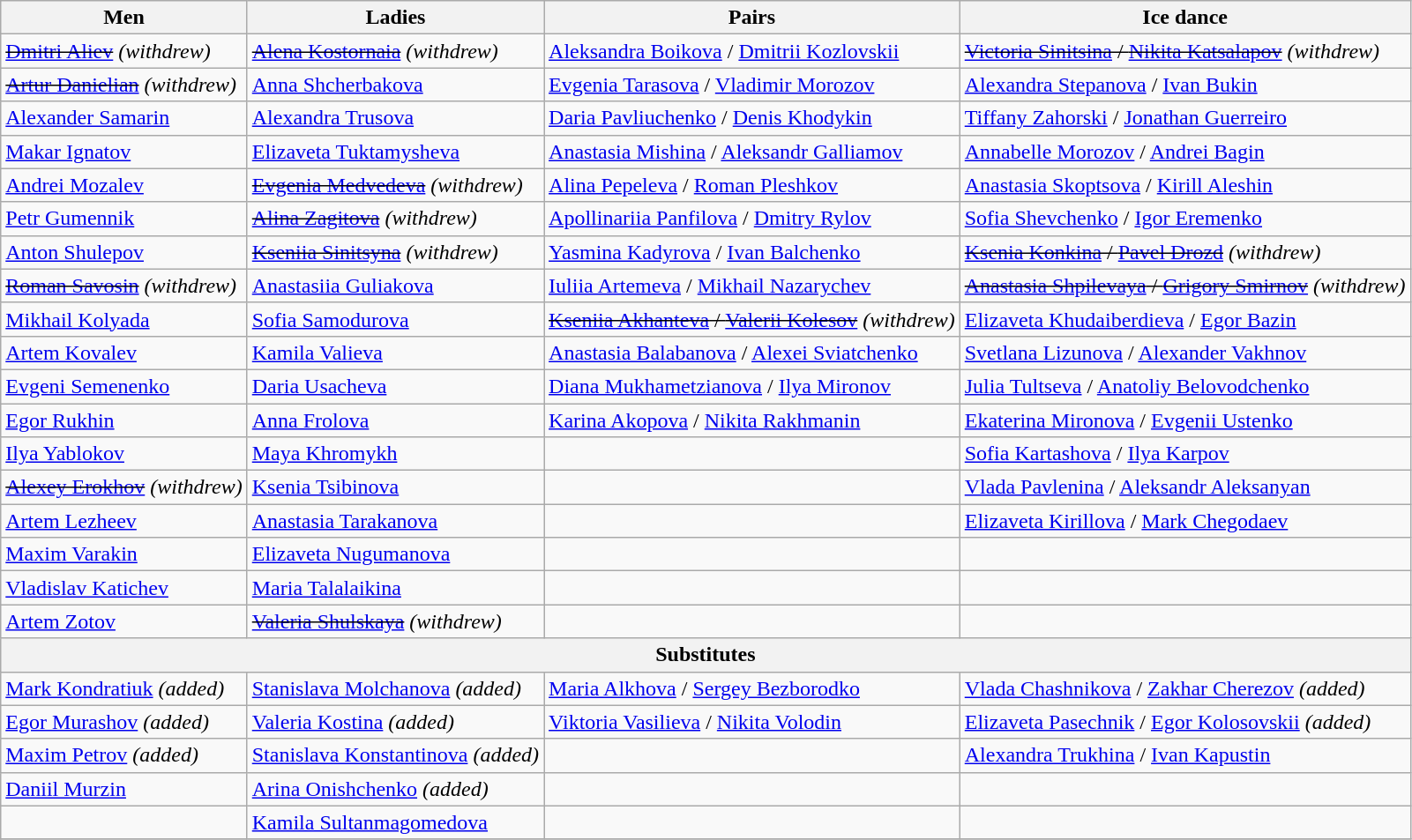<table class="wikitable">
<tr>
<th>Men</th>
<th>Ladies</th>
<th>Pairs</th>
<th>Ice dance</th>
</tr>
<tr>
<td><s><a href='#'>Dmitri Aliev</a></s> <em>(withdrew)</em></td>
<td><s><a href='#'>Alena Kostornaia</a></s> <em>(withdrew)</em></td>
<td><a href='#'>Aleksandra Boikova</a> / <a href='#'>Dmitrii Kozlovskii</a></td>
<td><s><a href='#'>Victoria Sinitsina</a> / <a href='#'>Nikita Katsalapov</a></s> <em>(withdrew)</em></td>
</tr>
<tr>
<td><s><a href='#'>Artur Danielian</a></s> <em>(withdrew)</em></td>
<td><a href='#'>Anna Shcherbakova</a></td>
<td><a href='#'>Evgenia Tarasova</a> / <a href='#'>Vladimir Morozov</a></td>
<td><a href='#'>Alexandra Stepanova</a> / <a href='#'>Ivan Bukin</a></td>
</tr>
<tr>
<td><a href='#'>Alexander Samarin</a></td>
<td><a href='#'>Alexandra Trusova</a></td>
<td><a href='#'>Daria Pavliuchenko</a> / <a href='#'>Denis Khodykin</a></td>
<td><a href='#'>Tiffany Zahorski</a> / <a href='#'>Jonathan Guerreiro</a></td>
</tr>
<tr>
<td><a href='#'>Makar Ignatov</a></td>
<td><a href='#'>Elizaveta Tuktamysheva</a></td>
<td><a href='#'>Anastasia Mishina</a> / <a href='#'>Aleksandr Galliamov</a></td>
<td><a href='#'>Annabelle Morozov</a> / <a href='#'>Andrei Bagin</a></td>
</tr>
<tr>
<td><a href='#'>Andrei Mozalev</a></td>
<td><s><a href='#'>Evgenia Medvedeva</a></s> <em>(withdrew)</em></td>
<td><a href='#'>Alina Pepeleva</a> / <a href='#'>Roman Pleshkov</a></td>
<td><a href='#'>Anastasia Skoptsova</a> / <a href='#'>Kirill Aleshin</a></td>
</tr>
<tr>
<td><a href='#'>Petr Gumennik</a></td>
<td><s><a href='#'>Alina Zagitova</a></s> <em>(withdrew)</em></td>
<td><a href='#'>Apollinariia Panfilova</a> / <a href='#'>Dmitry Rylov</a></td>
<td><a href='#'>Sofia Shevchenko</a> / <a href='#'>Igor Eremenko</a></td>
</tr>
<tr>
<td><a href='#'>Anton Shulepov</a></td>
<td><s><a href='#'>Kseniia Sinitsyna</a></s> <em>(withdrew)</em></td>
<td><a href='#'>Yasmina Kadyrova</a> / <a href='#'>Ivan Balchenko</a></td>
<td><s><a href='#'>Ksenia Konkina</a> / <a href='#'>Pavel Drozd</a></s> <em>(withdrew)</em></td>
</tr>
<tr>
<td><s><a href='#'>Roman Savosin</a></s> <em>(withdrew)</em></td>
<td><a href='#'>Anastasiia Guliakova</a></td>
<td><a href='#'>Iuliia Artemeva</a> / <a href='#'>Mikhail Nazarychev</a></td>
<td><s><a href='#'>Anastasia Shpilevaya</a> / <a href='#'>Grigory Smirnov</a></s> <em>(withdrew)</em></td>
</tr>
<tr>
<td><a href='#'>Mikhail Kolyada</a></td>
<td><a href='#'>Sofia Samodurova</a></td>
<td><s><a href='#'>Kseniia Akhanteva</a> / <a href='#'>Valerii Kolesov</a></s> <em>(withdrew)</em></td>
<td><a href='#'>Elizaveta Khudaiberdieva</a> / <a href='#'>Egor Bazin</a></td>
</tr>
<tr>
<td><a href='#'>Artem Kovalev</a></td>
<td><a href='#'>Kamila Valieva</a></td>
<td><a href='#'>Anastasia Balabanova</a> / <a href='#'>Alexei Sviatchenko</a></td>
<td><a href='#'>Svetlana Lizunova</a> / <a href='#'>Alexander Vakhnov</a></td>
</tr>
<tr>
<td><a href='#'>Evgeni Semenenko</a></td>
<td><a href='#'>Daria Usacheva</a></td>
<td><a href='#'>Diana Mukhametzianova</a> / <a href='#'>Ilya Mironov</a></td>
<td><a href='#'>Julia Tultseva</a> / <a href='#'>Anatoliy Belovodchenko</a></td>
</tr>
<tr>
<td><a href='#'>Egor Rukhin</a></td>
<td><a href='#'>Anna Frolova</a></td>
<td><a href='#'>Karina Akopova</a> / <a href='#'>Nikita Rakhmanin</a></td>
<td><a href='#'>Ekaterina Mironova</a> / <a href='#'>Evgenii Ustenko</a></td>
</tr>
<tr>
<td><a href='#'>Ilya Yablokov</a></td>
<td><a href='#'>Maya Khromykh</a></td>
<td></td>
<td><a href='#'>Sofia Kartashova</a> / <a href='#'>Ilya Karpov</a></td>
</tr>
<tr>
<td><s><a href='#'>Alexey Erokhov</a></s> <em>(withdrew)</em></td>
<td><a href='#'>Ksenia Tsibinova</a></td>
<td></td>
<td><a href='#'>Vlada Pavlenina</a> / <a href='#'>Aleksandr Aleksanyan</a></td>
</tr>
<tr>
<td><a href='#'>Artem Lezheev</a></td>
<td><a href='#'>Anastasia Tarakanova</a></td>
<td></td>
<td><a href='#'>Elizaveta Kirillova</a> / <a href='#'>Mark Chegodaev</a></td>
</tr>
<tr>
<td><a href='#'>Maxim Varakin</a></td>
<td><a href='#'>Elizaveta Nugumanova</a></td>
<td></td>
<td></td>
</tr>
<tr>
<td><a href='#'>Vladislav Katichev</a></td>
<td><a href='#'>Maria Talalaikina</a></td>
<td></td>
<td></td>
</tr>
<tr>
<td><a href='#'>Artem Zotov</a></td>
<td><s><a href='#'>Valeria Shulskaya</a></s> <em>(withdrew)</em></td>
<td></td>
<td></td>
</tr>
<tr>
<th colspan=4>Substitutes</th>
</tr>
<tr>
<td><a href='#'>Mark Kondratiuk</a> <em>(added)</em></td>
<td><a href='#'>Stanislava Molchanova</a> <em>(added)</em></td>
<td><a href='#'>Maria Alkhova</a> / <a href='#'>Sergey Bezborodko</a></td>
<td><a href='#'>Vlada Chashnikova</a> / <a href='#'>Zakhar Cherezov</a> <em>(added)</em></td>
</tr>
<tr>
<td><a href='#'>Egor Murashov</a> <em>(added)</em></td>
<td><a href='#'>Valeria Kostina</a> <em>(added)</em></td>
<td><a href='#'>Viktoria Vasilieva</a> / <a href='#'>Nikita Volodin</a></td>
<td><a href='#'>Elizaveta Pasechnik</a> / <a href='#'>Egor Kolosovskii</a> <em>(added)</em></td>
</tr>
<tr>
<td><a href='#'>Maxim Petrov</a> <em>(added)</em></td>
<td><a href='#'>Stanislava Konstantinova</a> <em>(added)</em></td>
<td></td>
<td><a href='#'>Alexandra Trukhina</a> / <a href='#'>Ivan Kapustin</a></td>
</tr>
<tr>
<td><a href='#'>Daniil Murzin</a></td>
<td><a href='#'>Arina Onishchenko</a> <em>(added)</em></td>
<td></td>
<td></td>
</tr>
<tr>
<td></td>
<td><a href='#'>Kamila Sultanmagomedova</a></td>
<td></td>
<td></td>
</tr>
<tr>
</tr>
</table>
